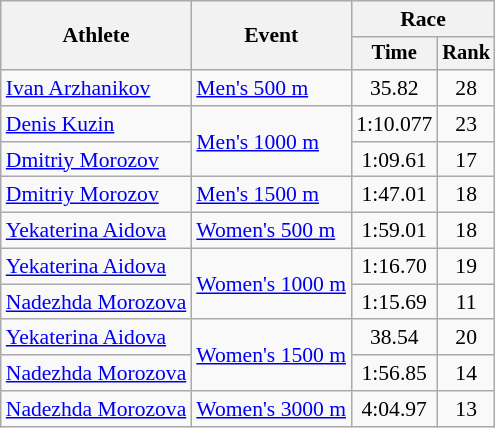<table class="wikitable" style="font-size:90%; text-align:center">
<tr>
<th rowspan=2>Athlete</th>
<th rowspan=2>Event</th>
<th colspan="2">Race</th>
</tr>
<tr style="font-size:95%">
<th>Time</th>
<th>Rank</th>
</tr>
<tr>
<td align=left><a href='#'>Ivan Arzhanikov</a></td>
<td align=left><a href='#'>Men's 500 m</a></td>
<td>35.82</td>
<td>28</td>
</tr>
<tr>
<td align=left><a href='#'>Denis Kuzin</a></td>
<td align=left rowspan=2><a href='#'>Men's 1000 m</a></td>
<td>1:10.077</td>
<td>23</td>
</tr>
<tr>
<td align=left><a href='#'>Dmitriy Morozov</a></td>
<td>1:09.61</td>
<td>17</td>
</tr>
<tr>
<td align=left><a href='#'>Dmitriy Morozov</a></td>
<td align=left><a href='#'>Men's 1500 m</a></td>
<td>1:47.01</td>
<td>18</td>
</tr>
<tr>
<td align=left><a href='#'>Yekaterina Aidova</a></td>
<td align=left><a href='#'>Women's 500 m</a></td>
<td>1:59.01</td>
<td>18</td>
</tr>
<tr>
<td align=left><a href='#'>Yekaterina Aidova</a></td>
<td align=left rowspan=2><a href='#'>Women's 1000 m</a></td>
<td>1:16.70</td>
<td>19</td>
</tr>
<tr>
<td align=left><a href='#'>Nadezhda Morozova</a></td>
<td>1:15.69</td>
<td>11</td>
</tr>
<tr>
<td align=left><a href='#'>Yekaterina Aidova</a></td>
<td align=left rowspan=2><a href='#'>Women's 1500 m</a></td>
<td>38.54</td>
<td>20</td>
</tr>
<tr>
<td align=left><a href='#'>Nadezhda Morozova</a></td>
<td>1:56.85</td>
<td>14</td>
</tr>
<tr>
<td align=left><a href='#'>Nadezhda Morozova</a></td>
<td align=left><a href='#'>Women's 3000 m</a></td>
<td>4:04.97</td>
<td>13</td>
</tr>
</table>
